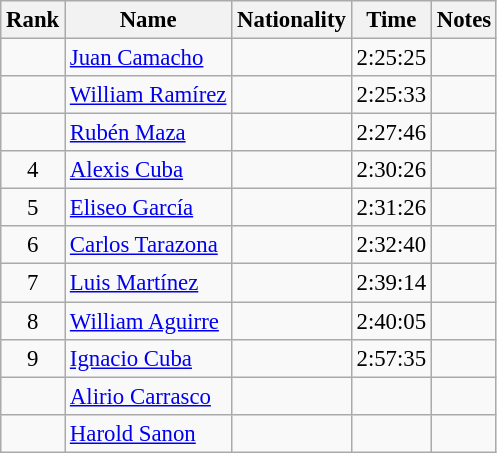<table class="wikitable sortable" style="text-align:center;font-size:95%">
<tr>
<th>Rank</th>
<th>Name</th>
<th>Nationality</th>
<th>Time</th>
<th>Notes</th>
</tr>
<tr>
<td></td>
<td align=left><a href='#'>Juan Camacho</a></td>
<td align=left></td>
<td>2:25:25</td>
<td></td>
</tr>
<tr>
<td></td>
<td align=left><a href='#'>William Ramírez</a></td>
<td align=left></td>
<td>2:25:33</td>
<td></td>
</tr>
<tr>
<td></td>
<td align=left><a href='#'>Rubén Maza</a></td>
<td align=left></td>
<td>2:27:46</td>
<td></td>
</tr>
<tr>
<td>4</td>
<td align=left><a href='#'>Alexis Cuba</a></td>
<td align=left></td>
<td>2:30:26</td>
<td></td>
</tr>
<tr>
<td>5</td>
<td align=left><a href='#'>Eliseo García</a></td>
<td align=left></td>
<td>2:31:26</td>
<td></td>
</tr>
<tr>
<td>6</td>
<td align=left><a href='#'>Carlos Tarazona</a></td>
<td align=left></td>
<td>2:32:40</td>
<td></td>
</tr>
<tr>
<td>7</td>
<td align=left><a href='#'>Luis Martínez</a></td>
<td align=left></td>
<td>2:39:14</td>
<td></td>
</tr>
<tr>
<td>8</td>
<td align=left><a href='#'>William Aguirre</a></td>
<td align=left></td>
<td>2:40:05</td>
<td></td>
</tr>
<tr>
<td>9</td>
<td align=left><a href='#'>Ignacio Cuba</a></td>
<td align=left></td>
<td>2:57:35</td>
<td></td>
</tr>
<tr>
<td></td>
<td align=left><a href='#'>Alirio Carrasco</a></td>
<td align=left></td>
<td></td>
<td></td>
</tr>
<tr>
<td></td>
<td align=left><a href='#'>Harold Sanon</a></td>
<td align=left></td>
<td></td>
<td></td>
</tr>
</table>
